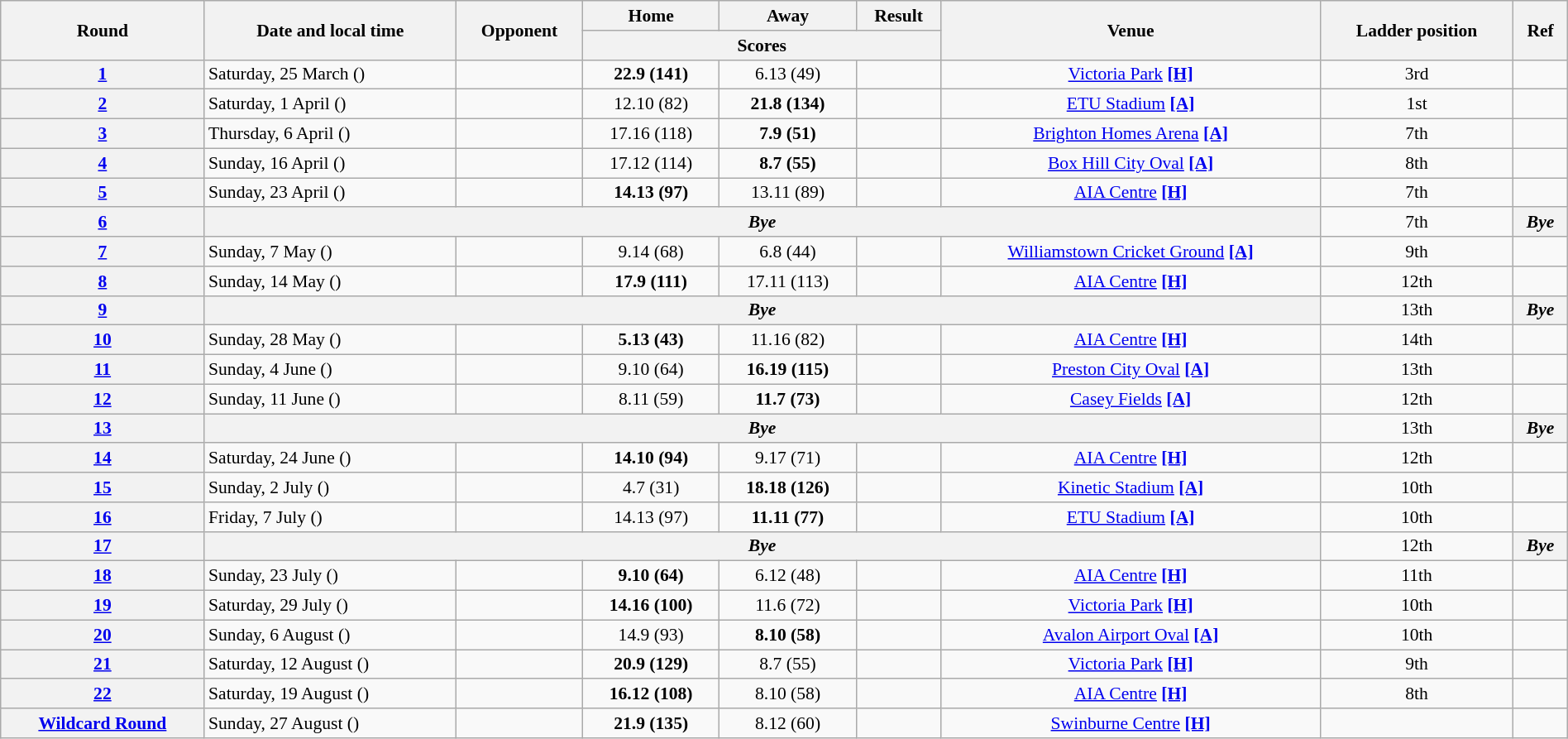<table class="wikitable plainrowheaders" style="font-size:90%; width:100%; text-align:center;">
<tr>
<th rowspan="2" scope="col">Round</th>
<th rowspan="2" scope="col">Date and local time</th>
<th rowspan="2" scope="col">Opponent</th>
<th scope="col">Home</th>
<th scope="col">Away</th>
<th scope="col">Result</th>
<th rowspan="2" scope="col">Venue</th>
<th rowspan="2" scope="col">Ladder position</th>
<th rowspan="2" scope="col" class="unsortable">Ref</th>
</tr>
<tr>
<th colspan="3" scope="col">Scores</th>
</tr>
<tr>
<th scope="row" style="text-align: center;"><a href='#'>1</a></th>
<td align="left">Saturday, 25 March ()</td>
<td align="left"></td>
<td><strong>22.9 (141)</strong></td>
<td>6.13 (49)</td>
<td></td>
<td><a href='#'>Victoria Park</a> <a href='#'><strong>[H]</strong></a></td>
<td>3rd</td>
<td></td>
</tr>
<tr>
<th scope="row" style="text-align: center;"><a href='#'>2</a></th>
<td align="left">Saturday, 1 April ()</td>
<td align="left"></td>
<td>12.10 (82)</td>
<td><strong>21.8 (134)</strong></td>
<td></td>
<td><a href='#'>ETU Stadium</a> <a href='#'><strong>[A]</strong></a></td>
<td>1st</td>
<td></td>
</tr>
<tr>
<th scope="row" style="text-align: center;"><a href='#'>3</a></th>
<td align="left">Thursday, 6 April ()</td>
<td align="left"></td>
<td>17.16 (118)</td>
<td><strong>7.9 (51)</strong></td>
<td></td>
<td><a href='#'>Brighton Homes Arena</a> <a href='#'><strong>[A]</strong></a></td>
<td>7th</td>
<td></td>
</tr>
<tr>
<th scope="row" style="text-align: center;"><a href='#'>4</a></th>
<td align="left">Sunday, 16 April ()</td>
<td align="left"></td>
<td>17.12 (114)</td>
<td><strong>8.7 (55)</strong></td>
<td></td>
<td><a href='#'>Box Hill City Oval</a> <a href='#'><strong>[A]</strong></a></td>
<td>8th</td>
<td></td>
</tr>
<tr>
<th scope="row" style="text-align: center;"><a href='#'>5</a></th>
<td align="left">Sunday, 23 April ()</td>
<td align="left"></td>
<td><strong>14.13 (97)</strong></td>
<td>13.11 (89)</td>
<td></td>
<td><a href='#'>AIA Centre</a> <a href='#'><strong>[H]</strong></a></td>
<td>7th</td>
<td></td>
</tr>
<tr>
<th scope="row" style="text-align: center;"><a href='#'>6</a></th>
<th colspan=6><span><em>Bye</em></span></th>
<td>7th</td>
<th colspan=1><span><em>Bye</em></span></th>
</tr>
<tr>
<th scope="row" style="text-align: center;"><a href='#'>7</a></th>
<td align="left">Sunday, 7 May ()</td>
<td align="left"></td>
<td>9.14 (68)</td>
<td>6.8 (44)</td>
<td></td>
<td><a href='#'>Williamstown Cricket Ground</a> <a href='#'><strong>[A]</strong></a></td>
<td>9th</td>
<td></td>
</tr>
<tr>
<th scope="row" style="text-align: center;"><a href='#'>8</a></th>
<td align="left">Sunday, 14 May ()</td>
<td align="left"></td>
<td><strong>17.9 (111)</strong></td>
<td>17.11 (113)</td>
<td></td>
<td><a href='#'>AIA Centre</a> <a href='#'><strong>[H]</strong></a></td>
<td>12th</td>
<td></td>
</tr>
<tr>
<th scope="row" style="text-align: center;"><a href='#'>9</a></th>
<th colspan=6><span><em>Bye</em></span></th>
<td>13th</td>
<th colspan=1><span><em>Bye</em></span></th>
</tr>
<tr>
<th scope="row" style="text-align: center;"><a href='#'>10</a></th>
<td align="left">Sunday, 28 May ()</td>
<td align="left"></td>
<td><strong>5.13 (43)</strong></td>
<td>11.16 (82)</td>
<td></td>
<td><a href='#'>AIA Centre</a> <a href='#'><strong>[H]</strong></a></td>
<td>14th</td>
<td></td>
</tr>
<tr>
<th scope="row" style="text-align: center;"><a href='#'>11</a></th>
<td align="left">Sunday, 4 June ()</td>
<td align="left"></td>
<td>9.10 (64)</td>
<td><strong>16.19 (115)</strong></td>
<td></td>
<td><a href='#'>Preston City Oval</a> <a href='#'><strong>[A]</strong></a></td>
<td>13th</td>
<td></td>
</tr>
<tr>
<th scope="row" style="text-align: center;"><a href='#'>12</a></th>
<td align="left">Sunday, 11 June ()</td>
<td align="left"></td>
<td>8.11 (59)</td>
<td><strong>11.7 (73)</strong></td>
<td></td>
<td><a href='#'>Casey Fields</a> <a href='#'><strong>[A]</strong></a></td>
<td>12th</td>
<td></td>
</tr>
<tr>
<th scope="row" style="text-align: center;"><a href='#'>13</a></th>
<th colspan=6><span><em>Bye</em></span></th>
<td>13th</td>
<th colspan=1><span><em>Bye</em></span></th>
</tr>
<tr>
<th scope="row" style="text-align: center;"><a href='#'>14</a></th>
<td align="left">Saturday, 24 June ()</td>
<td align="left"></td>
<td><strong>14.10 (94)</strong></td>
<td>9.17 (71)</td>
<td></td>
<td><a href='#'>AIA Centre</a> <a href='#'><strong>[H]</strong></a></td>
<td>12th</td>
<td></td>
</tr>
<tr>
<th scope="row" style="text-align: center;"><a href='#'>15</a></th>
<td align="left">Sunday, 2 July ()</td>
<td align="left"></td>
<td>4.7 (31)</td>
<td><strong>18.18 (126)</strong></td>
<td></td>
<td><a href='#'>Kinetic Stadium</a> <a href='#'><strong>[A]</strong></a></td>
<td>10th</td>
<td></td>
</tr>
<tr>
<th scope="row" style="text-align: center;"><a href='#'>16</a></th>
<td align="left">Friday, 7 July ()</td>
<td align="left"></td>
<td>14.13 (97)</td>
<td><strong>11.11 (77)</strong></td>
<td></td>
<td><a href='#'>ETU Stadium</a> <a href='#'><strong>[A]</strong></a></td>
<td>10th</td>
<td></td>
</tr>
<tr>
<th scope="row" style="text-align: center;"><a href='#'>17</a></th>
<th colspan=6><span><em>Bye</em></span></th>
<td>12th</td>
<th colspan=1><span><em>Bye</em></span></th>
</tr>
<tr>
<th scope="row" style="text-align: center;"><a href='#'>18</a></th>
<td align="left">Sunday, 23 July ()</td>
<td align="left"></td>
<td><strong>9.10 (64)</strong></td>
<td>6.12 (48)</td>
<td></td>
<td><a href='#'>AIA Centre</a> <a href='#'><strong>[H]</strong></a></td>
<td>11th</td>
<td></td>
</tr>
<tr>
<th scope="row" style="text-align: center;"><a href='#'>19</a></th>
<td align="left">Saturday, 29 July ()</td>
<td align="left"></td>
<td><strong>14.16 (100)</strong></td>
<td>11.6 (72)</td>
<td></td>
<td><a href='#'>Victoria Park</a> <a href='#'><strong>[H]</strong></a></td>
<td>10th</td>
<td></td>
</tr>
<tr>
<th scope="row" style="text-align: center;"><a href='#'>20</a></th>
<td align="left">Sunday, 6 August ()</td>
<td align="left"></td>
<td>14.9 (93)</td>
<td><strong>8.10 (58)</strong></td>
<td></td>
<td><a href='#'>Avalon Airport Oval</a> <a href='#'><strong>[A]</strong></a></td>
<td>10th</td>
<td></td>
</tr>
<tr>
<th scope="row" style="text-align: center;"><a href='#'>21</a></th>
<td align="left">Saturday, 12 August ()</td>
<td align="left"></td>
<td><strong>20.9 (129)</strong></td>
<td>8.7 (55)</td>
<td></td>
<td><a href='#'>Victoria Park</a> <a href='#'><strong>[H]</strong></a></td>
<td>9th</td>
<td></td>
</tr>
<tr>
<th scope="row" style="text-align: center;"><a href='#'>22</a></th>
<td align="left">Saturday, 19 August ()</td>
<td align="left"></td>
<td><strong>16.12 (108)</strong></td>
<td>8.10 (58)</td>
<td></td>
<td><a href='#'>AIA Centre</a> <a href='#'><strong>[H]</strong></a></td>
<td>8th</td>
<td></td>
</tr>
<tr>
<th scope="row" style="text-align: center;"><a href='#'>Wildcard Round</a></th>
<td align="left">Sunday, 27 August ()</td>
<td align="left"></td>
<td><strong>21.9 (135)</strong></td>
<td>8.12 (60)</td>
<td></td>
<td><a href='#'>Swinburne Centre</a> <a href='#'><strong>[H]</strong></a></td>
<td></td>
<td></td>
</tr>
</table>
